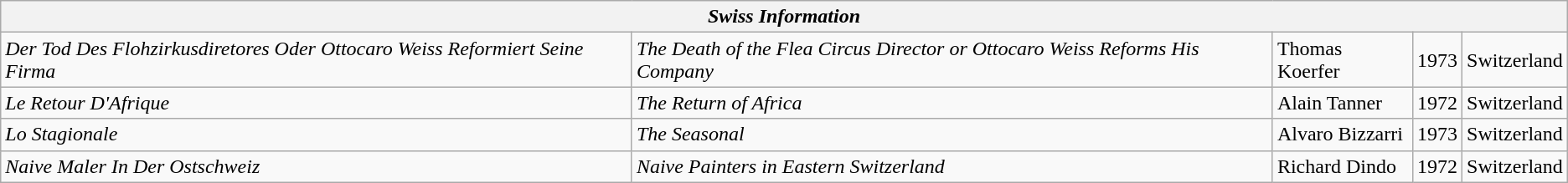<table class="wikitable">
<tr>
<th colspan="5"><em>Swiss Information</em></th>
</tr>
<tr>
<td><em>Der Tod Des Flohzirkusdiretores Oder Ottocaro Weiss Reformiert Seine Firma</em></td>
<td><em>The Death of the Flea Circus Director or Ottocaro Weiss Reforms His Company</em></td>
<td>Thomas Koerfer</td>
<td>1973</td>
<td>Switzerland</td>
</tr>
<tr>
<td><em>Le Retour D'Afrique</em></td>
<td><em>The Return of Africa</em></td>
<td>Alain Tanner</td>
<td>1972</td>
<td>Switzerland</td>
</tr>
<tr>
<td><em>Lo Stagionale</em></td>
<td><em>The Seasonal</em></td>
<td>Alvaro Bizzarri</td>
<td>1973</td>
<td>Switzerland</td>
</tr>
<tr>
<td><em>Naive Maler In Der Ostschweiz</em></td>
<td><em>Naive Painters in Eastern Switzerland</em></td>
<td>Richard Dindo</td>
<td>1972</td>
<td>Switzerland</td>
</tr>
</table>
